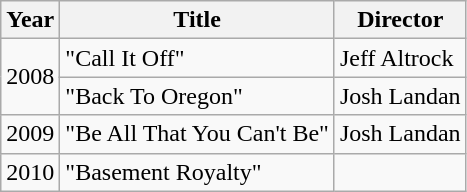<table class="wikitable">
<tr>
<th>Year</th>
<th>Title</th>
<th>Director</th>
</tr>
<tr>
<td rowspan="2">2008</td>
<td>"Call It Off"</td>
<td>Jeff Altrock</td>
</tr>
<tr>
<td>"Back To Oregon"</td>
<td>Josh Landan</td>
</tr>
<tr>
<td>2009</td>
<td>"Be All That You Can't Be"</td>
<td>Josh Landan</td>
</tr>
<tr>
<td>2010</td>
<td>"Basement Royalty"</td>
<td></td>
</tr>
</table>
